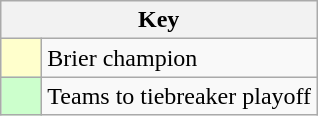<table class="wikitable" style="text-align: center;">
<tr>
<th colspan=2>Key</th>
</tr>
<tr>
<td style="background:#ffffcc; width:20px;"></td>
<td align=left>Brier champion</td>
</tr>
<tr>
<td style="background:#ccffcc; width:20px;"></td>
<td align=left>Teams to tiebreaker playoff</td>
</tr>
</table>
